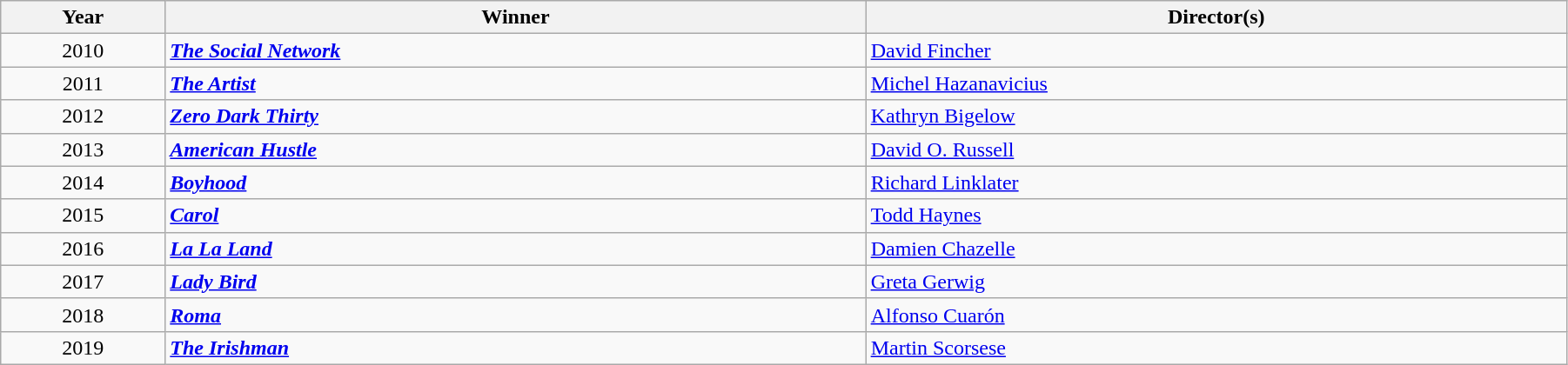<table class="wikitable" width="95%" cellpadding="5">
<tr>
<th width="100"><strong>Year</strong></th>
<th width="450"><strong>Winner</strong></th>
<th width="450"><strong>Director(s)</strong></th>
</tr>
<tr>
<td style="text-align:center;">2010</td>
<td><strong><em><a href='#'>The Social Network</a></em></strong></td>
<td><a href='#'>David Fincher</a></td>
</tr>
<tr>
<td style="text-align:center;">2011</td>
<td><strong><em><a href='#'>The Artist</a></em></strong></td>
<td><a href='#'>Michel Hazanavicius</a></td>
</tr>
<tr>
<td style="text-align:center;">2012</td>
<td><strong><em><a href='#'>Zero Dark Thirty</a></em></strong></td>
<td><a href='#'>Kathryn Bigelow</a></td>
</tr>
<tr>
<td style="text-align:center;">2013</td>
<td><strong><em><a href='#'>American Hustle</a></em></strong></td>
<td><a href='#'>David O. Russell</a></td>
</tr>
<tr>
<td style="text-align:center;">2014</td>
<td><strong><em><a href='#'>Boyhood</a></em></strong></td>
<td><a href='#'>Richard Linklater</a></td>
</tr>
<tr>
<td style="text-align:center;">2015</td>
<td><strong><em><a href='#'>Carol</a></em></strong></td>
<td><a href='#'>Todd Haynes</a></td>
</tr>
<tr>
<td style="text-align:center;">2016</td>
<td><strong><em><a href='#'>La La Land</a></em></strong></td>
<td><a href='#'>Damien Chazelle</a></td>
</tr>
<tr>
<td style="text-align:center;">2017</td>
<td><strong><em><a href='#'>Lady Bird</a></em></strong></td>
<td><a href='#'>Greta Gerwig</a></td>
</tr>
<tr>
<td style="text-align:center;">2018</td>
<td><strong><em><a href='#'>Roma</a></em></strong></td>
<td><a href='#'>Alfonso Cuarón</a></td>
</tr>
<tr>
<td style="text-align:center;">2019</td>
<td><strong><em><a href='#'>The Irishman</a></em></strong></td>
<td><a href='#'>Martin Scorsese</a></td>
</tr>
</table>
